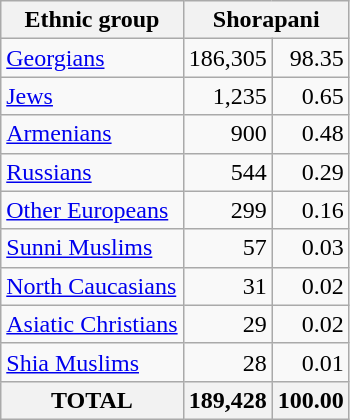<table class="wikitable sortable">
<tr>
<th>Ethnic group</th>
<th colspan="2">Shorapani</th>
</tr>
<tr>
<td><a href='#'>Georgians</a></td>
<td align="right">186,305</td>
<td align="right">98.35</td>
</tr>
<tr>
<td><a href='#'>Jews</a></td>
<td align="right">1,235</td>
<td align="right">0.65</td>
</tr>
<tr>
<td><a href='#'>Armenians</a></td>
<td align="right">900</td>
<td align="right">0.48</td>
</tr>
<tr>
<td><a href='#'>Russians</a></td>
<td align="right">544</td>
<td align="right">0.29</td>
</tr>
<tr>
<td><a href='#'>Other Europeans</a></td>
<td align="right">299</td>
<td align="right">0.16</td>
</tr>
<tr>
<td><a href='#'>Sunni Muslims</a></td>
<td align="right">57</td>
<td align="right">0.03</td>
</tr>
<tr>
<td><a href='#'>North Caucasians</a></td>
<td align="right">31</td>
<td align="right">0.02</td>
</tr>
<tr>
<td><a href='#'>Asiatic Christians</a></td>
<td align="right">29</td>
<td align="right">0.02</td>
</tr>
<tr>
<td><a href='#'>Shia Muslims</a></td>
<td align="right">28</td>
<td align="right">0.01</td>
</tr>
<tr>
<th>TOTAL</th>
<th>189,428</th>
<th>100.00</th>
</tr>
</table>
